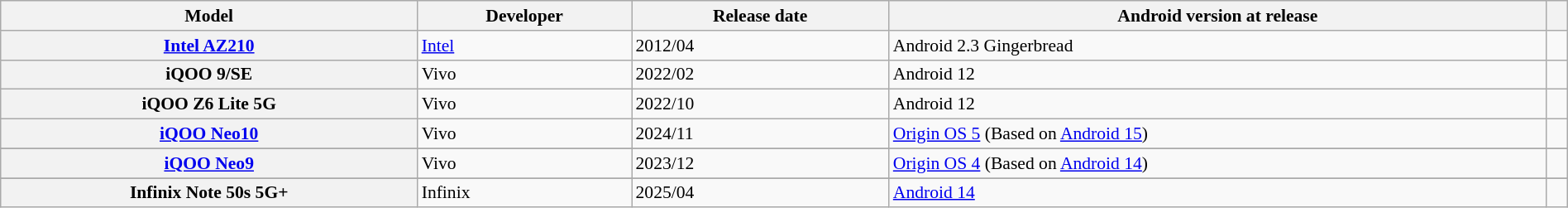<table class="wikitable sortable plainrowheaders" style="width:100%; font-size:90%;">
<tr>
<th scope="col">Model</th>
<th scope="col">Developer</th>
<th scope="col">Release date</th>
<th scope="col">Android version at release</th>
<th scope="col" class="unsortable"></th>
</tr>
<tr>
<th scope="row"><a href='#'>Intel AZ210</a></th>
<td><a href='#'>Intel</a></td>
<td>2012/04</td>
<td>Android 2.3 Gingerbread</td>
<td></td>
</tr>
<tr>
<th scope="row">iQOO 9/SE</th>
<td>Vivo</td>
<td>2022/02</td>
<td>Android 12</td>
<td></td>
</tr>
<tr>
<th scope="row">iQOO Z6 Lite 5G</th>
<td>Vivo</td>
<td>2022/10</td>
<td>Android 12</td>
<td></td>
</tr>
<tr>
<th scope="row"><a href='#'>iQOO Neo10</a></th>
<td>Vivo</td>
<td>2024/11</td>
<td><a href='#'>Origin OS 5</a> (Based on <a href='#'>Android 15</a>)</td>
<td></td>
</tr>
<tr>
</tr>
<tr>
<th scope="row"><a href='#'>iQOO Neo9</a></th>
<td>Vivo</td>
<td>2023/12</td>
<td><a href='#'>Origin OS 4</a> (Based on <a href='#'>Android 14</a>)</td>
<td></td>
</tr>
<tr>
</tr>
<tr>
<th scope+"row">Infinix Note 50s 5G+</th>
<td>Infinix</td>
<td>2025/04</td>
<td><a href='#'>Android 14</a></td>
<td></td>
</tr>
</table>
